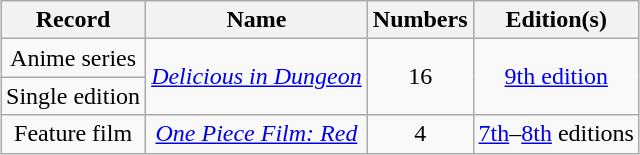<table class="wikitable plainrowheaders sortable" style="text-align:center;margin:auto;">
<tr>
<th>Record</th>
<th>Name</th>
<th>Numbers</th>
<th>Edition(s)</th>
</tr>
<tr>
<td>Anime series</td>
<td rowspan="2"><em><a href='#'>Delicious in Dungeon</a></em></td>
<td rowspan="2">16</td>
<td rowspan="2"><a href='#'>9th edition</a></td>
</tr>
<tr>
<td>Single edition</td>
</tr>
<tr>
<td>Feature film</td>
<td><em><a href='#'>One Piece Film: Red</a></em></td>
<td>4</td>
<td><a href='#'>7th</a>–<a href='#'>8th</a> editions</td>
</tr>
</table>
